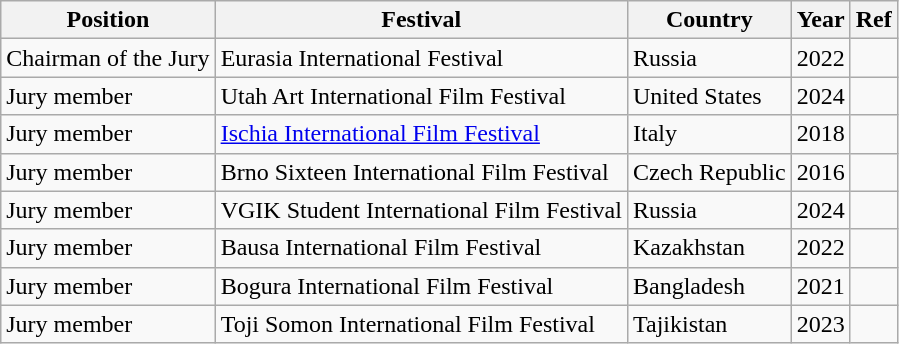<table class="wikitable sortable">
<tr>
<th>Position</th>
<th>Festival</th>
<th>Country</th>
<th>Year</th>
<th>Ref</th>
</tr>
<tr>
<td>Chairman of the Jury</td>
<td>Eurasia International Festival</td>
<td>Russia</td>
<td>2022</td>
<td></td>
</tr>
<tr>
<td>Jury member</td>
<td>Utah Art International Film Festival</td>
<td>United States</td>
<td>2024</td>
<td></td>
</tr>
<tr>
<td>Jury member</td>
<td><a href='#'>Ischia International Film Festival</a></td>
<td>Italy</td>
<td>2018</td>
<td></td>
</tr>
<tr>
<td>Jury member</td>
<td>Brno Sixteen International Film Festival</td>
<td>Czech Republic</td>
<td>2016</td>
<td></td>
</tr>
<tr>
<td>Jury member</td>
<td>VGIK Student International Film Festival</td>
<td>Russia</td>
<td>2024</td>
<td></td>
</tr>
<tr>
<td>Jury member</td>
<td>Bausa International Film Festival</td>
<td>Kazakhstan</td>
<td>2022</td>
<td></td>
</tr>
<tr>
<td>Jury member</td>
<td>Bogura International Film Festival</td>
<td>Bangladesh</td>
<td>2021</td>
<td></td>
</tr>
<tr>
<td>Jury member</td>
<td>Toji Somon International Film Festival</td>
<td>Tajikistan</td>
<td>2023</td>
<td></td>
</tr>
</table>
